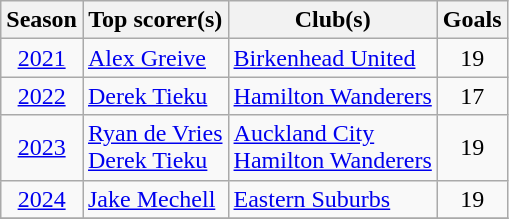<table class="wikitable" style="text-align:center;">
<tr>
<th>Season</th>
<th>Top scorer(s)</th>
<th>Club(s)</th>
<th>Goals</th>
</tr>
<tr>
<td><a href='#'>2021</a></td>
<td style="text-align:left;"> <a href='#'>Alex Greive</a></td>
<td style="text-align:left;"><a href='#'>Birkenhead United</a></td>
<td>19</td>
</tr>
<tr>
<td><a href='#'>2022</a></td>
<td style="text-align:left;"> <a href='#'>Derek Tieku</a></td>
<td style="text-align:left;"><a href='#'>Hamilton Wanderers</a></td>
<td>17</td>
</tr>
<tr>
<td><a href='#'>2023</a></td>
<td style="text-align:left;"> <a href='#'>Ryan de Vries</a><br> <a href='#'>Derek Tieku</a></td>
<td style="text-align:left;"><a href='#'>Auckland City</a><br><a href='#'>Hamilton Wanderers</a></td>
<td>19</td>
</tr>
<tr>
<td><a href='#'>2024</a></td>
<td style="text-align:left;"> <a href='#'>Jake Mechell</a></td>
<td style="text-align:left;"><a href='#'>Eastern Suburbs</a></td>
<td>19</td>
</tr>
<tr>
</tr>
</table>
